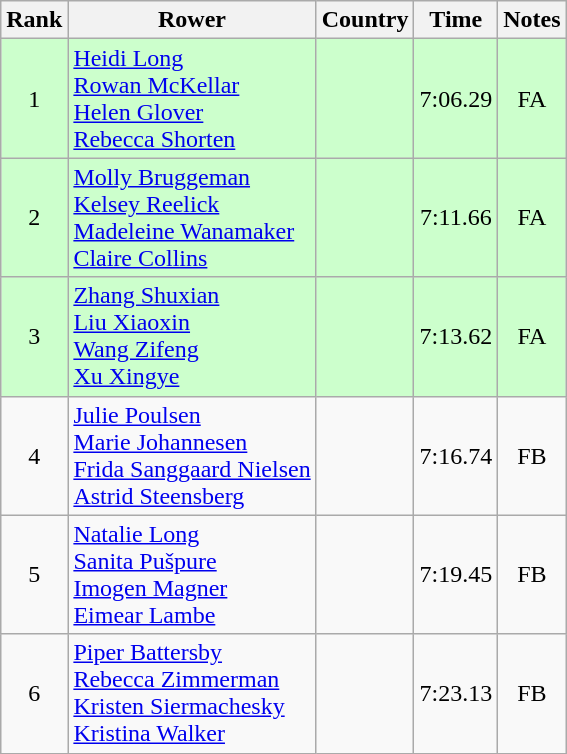<table class="wikitable" style="text-align:center">
<tr>
<th>Rank</th>
<th>Rower</th>
<th>Country</th>
<th>Time</th>
<th>Notes</th>
</tr>
<tr bgcolor=ccffcc>
<td>1</td>
<td align="left"><a href='#'>Heidi Long</a><br><a href='#'>Rowan McKellar</a><br><a href='#'>Helen Glover</a><br><a href='#'>Rebecca Shorten</a></td>
<td align="left"></td>
<td>7:06.29</td>
<td>FA</td>
</tr>
<tr bgcolor=ccffcc>
<td>2</td>
<td align="left"><a href='#'>Molly Bruggeman</a><br><a href='#'>Kelsey Reelick</a><br><a href='#'>Madeleine Wanamaker</a><br><a href='#'>Claire Collins</a></td>
<td align="left"></td>
<td>7:11.66</td>
<td>FA</td>
</tr>
<tr bgcolor=ccffcc>
<td>3</td>
<td align="left"><a href='#'>Zhang Shuxian</a><br><a href='#'>Liu Xiaoxin</a><br><a href='#'>Wang Zifeng</a><br><a href='#'>Xu Xingye</a></td>
<td align="left"></td>
<td>7:13.62</td>
<td>FA</td>
</tr>
<tr>
<td>4</td>
<td align="left"><a href='#'>Julie Poulsen</a><br><a href='#'>Marie Johannesen</a><br><a href='#'>Frida Sanggaard Nielsen</a><br><a href='#'>Astrid Steensberg</a></td>
<td align="left"></td>
<td>7:16.74</td>
<td>FB</td>
</tr>
<tr>
<td>5</td>
<td align="left"><a href='#'>Natalie Long</a><br><a href='#'>Sanita Pušpure</a><br><a href='#'>Imogen Magner</a><br><a href='#'>Eimear Lambe</a></td>
<td align="left"></td>
<td>7:19.45</td>
<td>FB</td>
</tr>
<tr>
<td>6</td>
<td align="left"><a href='#'>Piper Battersby</a><br><a href='#'>Rebecca Zimmerman</a><br><a href='#'>Kristen Siermachesky</a><br><a href='#'>Kristina Walker</a></td>
<td align="left"></td>
<td>7:23.13</td>
<td>FB</td>
</tr>
</table>
